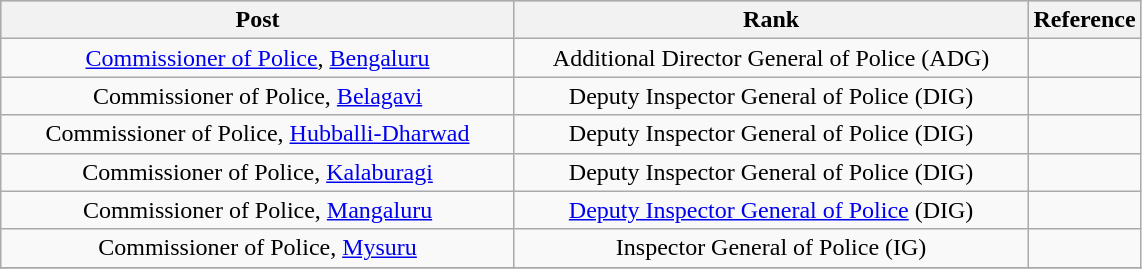<table class="wikitable" style="text-align:center">
<tr style="background:#cccccc">
<th scope="col" style="width: 335px;">Post</th>
<th scope="col" style="width: 335px;">Rank</th>
<th scope="col" style="width: 30px;">Reference</th>
</tr>
<tr>
<td><a href='#'>Commissioner of Police</a>, <a href='#'>Bengaluru</a></td>
<td>Additional Director General of Police (ADG)</td>
<td></td>
</tr>
<tr>
<td>Commissioner of Police, <a href='#'>Belagavi</a></td>
<td>Deputy Inspector General of Police (DIG)</td>
<td></td>
</tr>
<tr>
<td>Commissioner of Police, <a href='#'>Hubballi-Dharwad</a></td>
<td>Deputy Inspector General of Police (DIG)</td>
<td></td>
</tr>
<tr>
<td>Commissioner of Police, <a href='#'>Kalaburagi</a></td>
<td>Deputy Inspector General of Police (DIG)</td>
<td></td>
</tr>
<tr>
<td>Commissioner of Police, <a href='#'>Mangaluru</a></td>
<td><a href='#'>Deputy Inspector General of Police</a> (DIG)</td>
<td></td>
</tr>
<tr>
<td>Commissioner of Police, <a href='#'>Mysuru</a></td>
<td>Inspector General of Police (IG)</td>
<td></td>
</tr>
<tr>
</tr>
</table>
